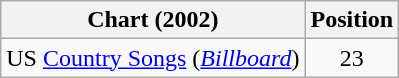<table class="wikitable sortable">
<tr>
<th scope="col">Chart (2002)</th>
<th scope="col">Position</th>
</tr>
<tr>
<td>US <a href='#'>Country Songs</a> (<em><a href='#'>Billboard</a></em>)</td>
<td align="center">23</td>
</tr>
</table>
